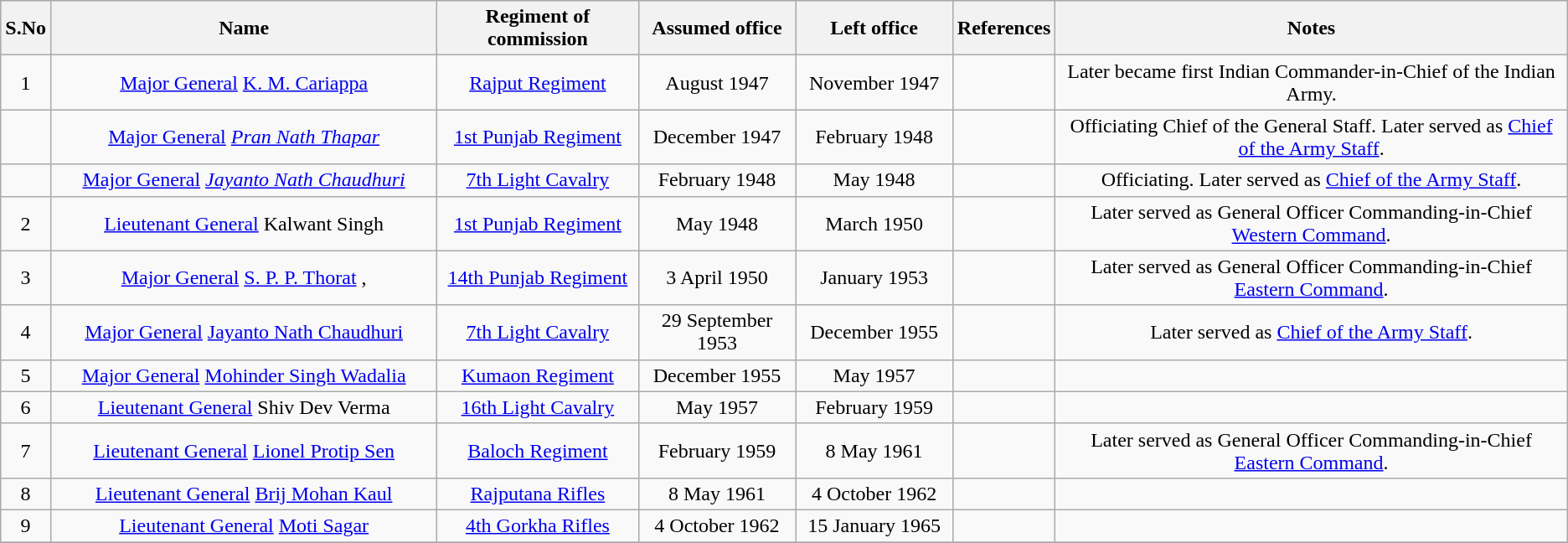<table class="wikitable" style="text-align:center">
<tr style="background:#cccccc">
<th scope="col" style="width: 20px;">S.No</th>
<th scope="col" style="width: 450px;">Name</th>
<th scope="col" style="width: 200px;">Regiment of commission</th>
<th scope="col" style="width: 150px;">Assumed office</th>
<th scope="col" style="width: 150px;">Left office</th>
<th scope="col" style="width: 20px;">References</th>
<th scope="col" style="width: 600px;">Notes</th>
</tr>
<tr>
<td>1</td>
<td><a href='#'>Major General</a> <a href='#'>K. M. Cariappa</a> </td>
<td><a href='#'>Rajput Regiment</a></td>
<td>August 1947</td>
<td>November 1947</td>
<td></td>
<td>Later became first Indian Commander-in-Chief of the Indian Army.</td>
</tr>
<tr>
<td></td>
<td><a href='#'>Major General</a> <em><a href='#'>Pran Nath Thapar</a></em></td>
<td><a href='#'>1st Punjab Regiment</a></td>
<td>December 1947</td>
<td>February 1948</td>
<td></td>
<td>Officiating Chief of the General Staff. Later served as <a href='#'>Chief of the Army Staff</a>.</td>
</tr>
<tr>
<td></td>
<td><a href='#'>Major General</a> <em><a href='#'>Jayanto Nath Chaudhuri</a> </em></td>
<td><a href='#'>7th Light Cavalry</a></td>
<td>February 1948</td>
<td>May 1948</td>
<td></td>
<td>Officiating. Later served as <a href='#'>Chief of the Army Staff</a>.</td>
</tr>
<tr>
<td>2</td>
<td><a href='#'>Lieutenant General</a> Kalwant Singh</td>
<td><a href='#'>1st Punjab Regiment</a></td>
<td>May 1948</td>
<td>March 1950</td>
<td></td>
<td>Later served as General Officer Commanding-in-Chief <a href='#'>Western Command</a>.</td>
</tr>
<tr>
<td>3</td>
<td><a href='#'>Major General</a> <a href='#'>S. P. P. Thorat</a> , </td>
<td><a href='#'>14th Punjab Regiment</a></td>
<td>3 April 1950</td>
<td>January 1953</td>
<td></td>
<td>Later served as General Officer Commanding-in-Chief <a href='#'>Eastern Command</a>.</td>
</tr>
<tr>
<td>4</td>
<td><a href='#'>Major General</a> <a href='#'>Jayanto Nath Chaudhuri</a> </td>
<td><a href='#'>7th Light Cavalry</a></td>
<td>29 September 1953</td>
<td>December 1955</td>
<td></td>
<td>Later served as <a href='#'>Chief of the Army Staff</a>.</td>
</tr>
<tr>
<td>5</td>
<td><a href='#'>Major General</a> <a href='#'>Mohinder Singh Wadalia</a></td>
<td><a href='#'>Kumaon Regiment</a></td>
<td>December 1955</td>
<td>May 1957</td>
<td></td>
<td></td>
</tr>
<tr>
<td>6</td>
<td><a href='#'>Lieutenant General</a> Shiv Dev Verma</td>
<td><a href='#'>16th Light Cavalry</a></td>
<td>May 1957</td>
<td>February 1959</td>
<td></td>
<td></td>
</tr>
<tr>
<td>7</td>
<td><a href='#'>Lieutenant General</a> <a href='#'>Lionel Protip Sen</a> </td>
<td><a href='#'>Baloch Regiment</a></td>
<td>February 1959</td>
<td>8 May 1961</td>
<td></td>
<td>Later served as General Officer Commanding-in-Chief <a href='#'>Eastern Command</a>.</td>
</tr>
<tr>
<td>8</td>
<td><a href='#'>Lieutenant General</a> <a href='#'>Brij Mohan Kaul</a> </td>
<td><a href='#'>Rajputana Rifles</a></td>
<td>8 May 1961</td>
<td>4 October 1962</td>
<td></td>
<td></td>
</tr>
<tr>
<td>9</td>
<td><a href='#'>Lieutenant General</a> <a href='#'>Moti Sagar</a></td>
<td><a href='#'>4th Gorkha Rifles</a></td>
<td>4 October 1962</td>
<td>15 January 1965</td>
<td></td>
<td></td>
</tr>
<tr>
</tr>
</table>
